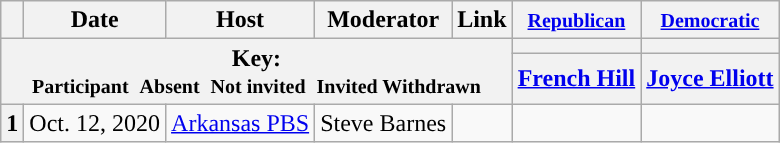<table class="wikitable" style="text-align:center;">
<tr>
<th scope="col"></th>
<th scope="col">Date</th>
<th scope="col">Host</th>
<th scope="col">Moderator</th>
<th scope="col">Link</th>
<th scope="col"><small><a href='#'>Republican</a></small></th>
<th scope="col"><small><a href='#'>Democratic</a></small></th>
</tr>
<tr>
<th colspan="5" rowspan="2">Key:<br> <small>Participant </small>  <small>Absent </small>  <small>Not invited </small>  <small>Invited  Withdrawn</small></th>
<th scope="col" style="background:"></th>
<th scope="col" style="background:"></th>
</tr>
<tr>
<th scope="col"><a href='#'>French Hill</a></th>
<th scope="col"><a href='#'>Joyce Elliott</a></th>
</tr>
<tr>
<th>1</th>
<td style="white-space:nowrap;">Oct. 12, 2020</td>
<td style="white-space:nowrap;"><a href='#'>Arkansas PBS</a></td>
<td style="white-space:nowrap;">Steve Barnes</td>
<td style="white-space:nowrap;"></td>
<td></td>
<td></td>
</tr>
</table>
